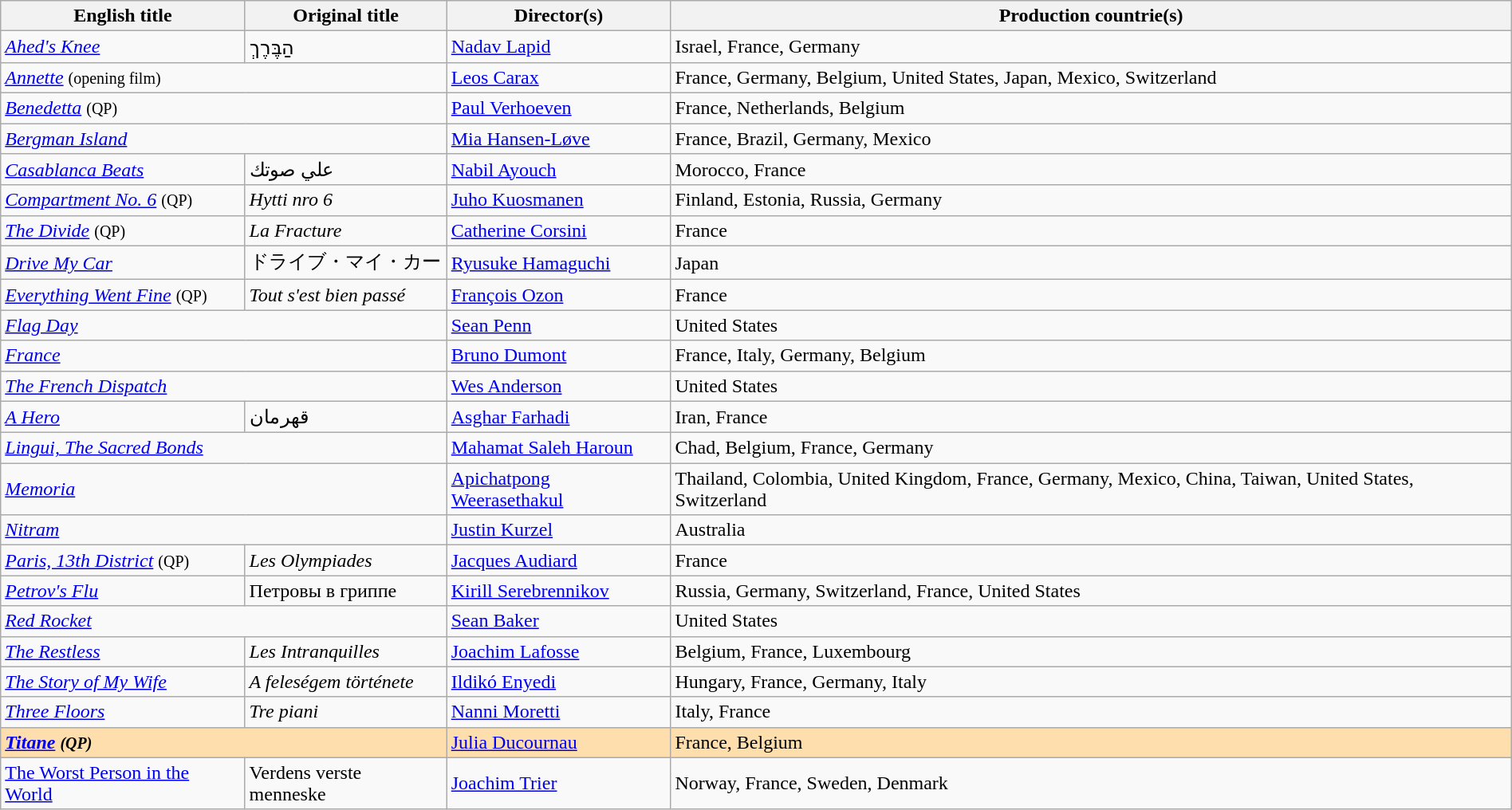<table class="wikitable" style="width:100%; margin-bottom:4px" cellpadding="5">
<tr>
<th scope="col">English title</th>
<th scope="col">Original title</th>
<th scope="col">Director(s)</th>
<th scope="col">Production countrie(s)</th>
</tr>
<tr>
<td><em><a href='#'>Ahed's Knee</a></em></td>
<td>הַבֶּרֶךְ</td>
<td><a href='#'>Nadav Lapid</a></td>
<td>Israel, France, Germany</td>
</tr>
<tr>
<td colspan="2"><em><a href='#'>Annette</a></em> <small>(opening film)</small></td>
<td><a href='#'>Leos Carax</a></td>
<td>France, Germany, Belgium, United States, Japan, Mexico, Switzerland</td>
</tr>
<tr>
<td colspan="2"><em><a href='#'>Benedetta</a></em> <small>(QP)</small></td>
<td><a href='#'>Paul Verhoeven</a></td>
<td>France, Netherlands, Belgium</td>
</tr>
<tr>
<td colspan=2><em><a href='#'>Bergman Island</a></em></td>
<td><a href='#'>Mia Hansen-Løve</a></td>
<td>France, Brazil, Germany, Mexico</td>
</tr>
<tr>
<td><em><a href='#'>Casablanca Beats</a></em></td>
<td>علي صوتك</td>
<td><a href='#'>Nabil Ayouch</a></td>
<td>Morocco, France</td>
</tr>
<tr>
<td><em><a href='#'>Compartment No. 6</a></em> <small>(QP)</small></td>
<td><em>Hytti nro 6</em></td>
<td><a href='#'>Juho Kuosmanen</a></td>
<td>Finland, Estonia, Russia, Germany</td>
</tr>
<tr>
<td><em><a href='#'>The Divide</a></em> <small>(QP)</small></td>
<td><em>La Fracture</em></td>
<td><a href='#'>Catherine Corsini</a></td>
<td>France</td>
</tr>
<tr>
<td><em><a href='#'>Drive My Car</a></em></td>
<td>ドライブ・マイ・カー</td>
<td><a href='#'>Ryusuke Hamaguchi</a></td>
<td>Japan</td>
</tr>
<tr>
<td><em><a href='#'>Everything Went Fine</a></em> <small>(QP)</small></td>
<td><em>Tout s'est bien passé</em></td>
<td><a href='#'>François Ozon</a></td>
<td>France</td>
</tr>
<tr>
<td colspan=2><em><a href='#'>Flag Day</a></em></td>
<td><a href='#'>Sean Penn</a></td>
<td>United States</td>
</tr>
<tr>
<td colspan=2><em><a href='#'>France</a></em></td>
<td><a href='#'>Bruno Dumont</a></td>
<td>France, Italy, Germany, Belgium</td>
</tr>
<tr>
<td colspan=2><em><a href='#'>The French Dispatch</a></em></td>
<td><a href='#'>Wes Anderson</a></td>
<td>United States</td>
</tr>
<tr>
<td><em><a href='#'>A Hero</a></em></td>
<td>قهرمان</td>
<td><a href='#'>Asghar Farhadi</a></td>
<td>Iran, France</td>
</tr>
<tr>
<td colspan=2><em><a href='#'>Lingui, The Sacred Bonds</a></em></td>
<td><a href='#'>Mahamat Saleh Haroun</a></td>
<td>Chad, Belgium, France, Germany</td>
</tr>
<tr>
<td colspan=2><em><a href='#'>Memoria</a></em></td>
<td><a href='#'>Apichatpong Weerasethakul</a></td>
<td>Thailand, Colombia, United Kingdom, France, Germany, Mexico, China, Taiwan, United States, Switzerland</td>
</tr>
<tr>
<td colspan=2><em><a href='#'>Nitram</a></em></td>
<td><a href='#'>Justin Kurzel</a></td>
<td>Australia</td>
</tr>
<tr>
<td><em><a href='#'>Paris, 13th District</a></em> <small>(QP)</small></td>
<td><em>Les Olympiades</em></td>
<td><a href='#'>Jacques Audiard</a></td>
<td>France</td>
</tr>
<tr>
<td><em><a href='#'>Petrov's Flu</a></em></td>
<td>Петровы в гриппе</td>
<td><a href='#'>Kirill Serebrennikov</a></td>
<td>Russia, Germany, Switzerland, France, United States</td>
</tr>
<tr>
<td colspan=2><em><a href='#'>Red Rocket</a></em></td>
<td><a href='#'>Sean Baker</a></td>
<td>United States</td>
</tr>
<tr>
<td><em><a href='#'>The Restless</a></em></td>
<td><em>Les Intranquilles</em></td>
<td><a href='#'>Joachim Lafosse</a></td>
<td>Belgium, France, Luxembourg</td>
</tr>
<tr>
<td><em><a href='#'>The Story of My Wife</a></em></td>
<td><em>A feleségem története</em></td>
<td><a href='#'>Ildikó Enyedi</a></td>
<td>Hungary, France, Germany, Italy</td>
</tr>
<tr>
<td><em><a href='#'>Three Floors</a></em></td>
<td><em>Tre piani</em></td>
<td><a href='#'>Nanni Moretti</a></td>
<td>Italy, France</td>
</tr>
<tr style="background:#FFDEAD;">
<td colspan=2><strong><em><a href='#'>Titane</a><em> <small>(QP)</small><strong></td>
<td></strong><a href='#'>Julia Ducournau</a><strong></td>
<td></strong>France, Belgium<strong></td>
</tr>
<tr>
<td></em><a href='#'>The Worst Person in the World</a><em></td>
<td></em>Verdens verste menneske<em></td>
<td><a href='#'>Joachim Trier</a></td>
<td>Norway, France, Sweden, Denmark</td>
</tr>
</table>
